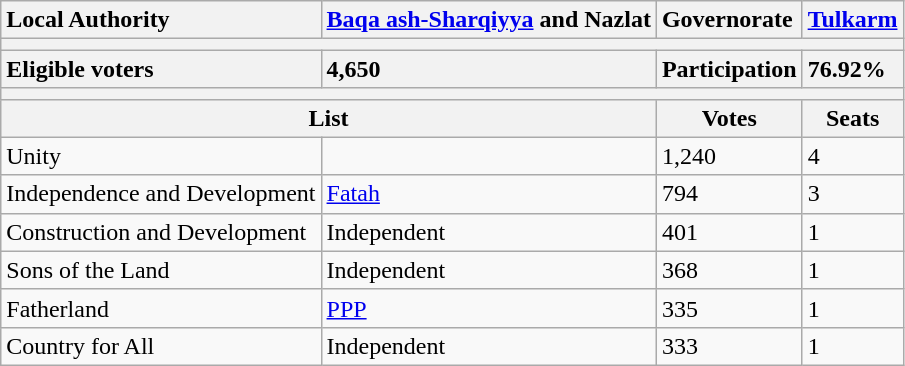<table class="wikitable">
<tr>
<th style="text-align:left;">Local Authority</th>
<th style="text-align:left;"><a href='#'>Baqa ash-Sharqiyya</a> and Nazlat</th>
<th style="text-align:left;">Governorate</th>
<th style="text-align:left;"><a href='#'>Tulkarm</a></th>
</tr>
<tr>
<th colspan=4></th>
</tr>
<tr>
<th style="text-align:left;">Eligible voters</th>
<th style="text-align:left;">4,650</th>
<th style="text-align:left;">Participation</th>
<th style="text-align:left;">76.92%</th>
</tr>
<tr>
<th colspan=4></th>
</tr>
<tr>
<th colspan=2>List</th>
<th>Votes</th>
<th>Seats</th>
</tr>
<tr>
<td>Unity</td>
<td></td>
<td>1,240</td>
<td>4</td>
</tr>
<tr>
<td>Independence and Development</td>
<td><a href='#'>Fatah</a></td>
<td>794</td>
<td>3</td>
</tr>
<tr>
<td>Construction and Development</td>
<td>Independent</td>
<td>401</td>
<td>1</td>
</tr>
<tr>
<td>Sons of the Land</td>
<td>Independent</td>
<td>368</td>
<td>1</td>
</tr>
<tr>
<td>Fatherland</td>
<td><a href='#'>PPP</a></td>
<td>335</td>
<td>1</td>
</tr>
<tr>
<td>Country for All</td>
<td>Independent</td>
<td>333</td>
<td>1</td>
</tr>
</table>
